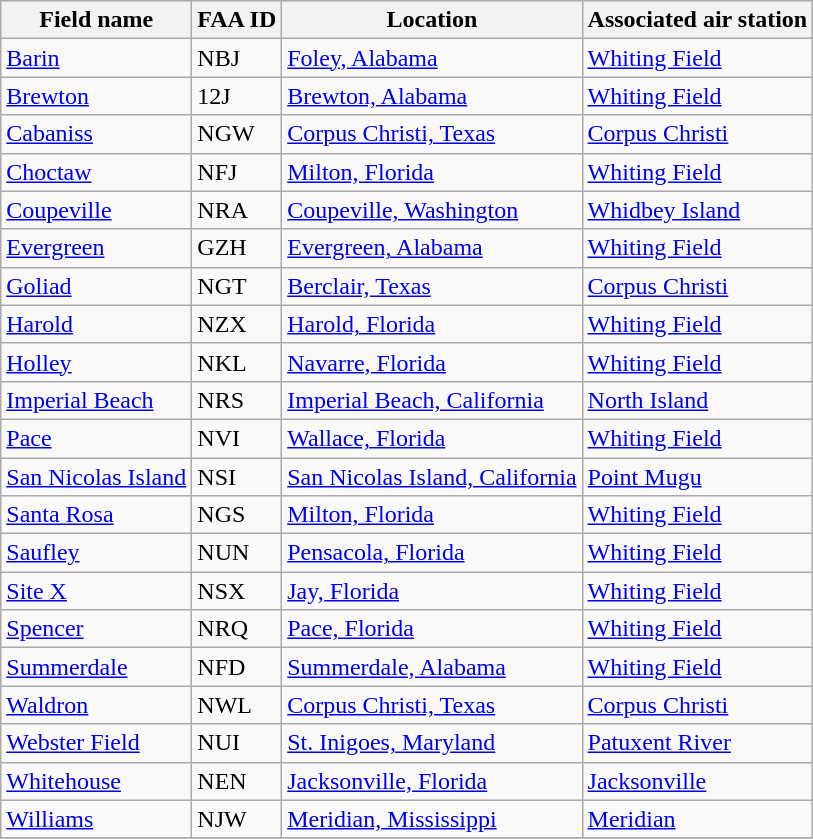<table class="wikitable sortable">
<tr>
<th>Field name</th>
<th>FAA ID</th>
<th>Location</th>
<th>Associated air station</th>
</tr>
<tr>
<td><a href='#'>Barin</a></td>
<td>NBJ</td>
<td><a href='#'>Foley, Alabama</a></td>
<td><a href='#'>Whiting Field</a></td>
</tr>
<tr>
<td><a href='#'>Brewton</a></td>
<td>12J</td>
<td><a href='#'>Brewton, Alabama</a></td>
<td><a href='#'>Whiting Field</a></td>
</tr>
<tr>
<td><a href='#'>Cabaniss</a></td>
<td>NGW</td>
<td><a href='#'>Corpus Christi, Texas</a></td>
<td><a href='#'>Corpus Christi</a></td>
</tr>
<tr>
<td><a href='#'>Choctaw</a></td>
<td>NFJ</td>
<td><a href='#'>Milton, Florida</a></td>
<td><a href='#'>Whiting Field</a></td>
</tr>
<tr>
<td><a href='#'>Coupeville</a></td>
<td>NRA</td>
<td><a href='#'>Coupeville, Washington</a></td>
<td><a href='#'>Whidbey Island</a></td>
</tr>
<tr>
<td><a href='#'>Evergreen</a></td>
<td>GZH</td>
<td><a href='#'>Evergreen, Alabama</a></td>
<td><a href='#'>Whiting Field</a></td>
</tr>
<tr>
<td><a href='#'>Goliad</a></td>
<td>NGT</td>
<td><a href='#'>Berclair, Texas</a></td>
<td><a href='#'>Corpus Christi</a></td>
</tr>
<tr>
<td><a href='#'>Harold</a></td>
<td>NZX</td>
<td><a href='#'>Harold, Florida</a></td>
<td><a href='#'>Whiting Field</a></td>
</tr>
<tr>
<td><a href='#'>Holley</a></td>
<td>NKL</td>
<td><a href='#'>Navarre, Florida</a></td>
<td><a href='#'>Whiting Field</a></td>
</tr>
<tr>
<td><a href='#'>Imperial Beach</a></td>
<td>NRS</td>
<td><a href='#'>Imperial Beach, California</a></td>
<td><a href='#'>North Island</a></td>
</tr>
<tr>
<td><a href='#'>Pace</a></td>
<td>NVI</td>
<td><a href='#'>Wallace, Florida</a></td>
<td><a href='#'>Whiting Field</a></td>
</tr>
<tr>
<td><a href='#'>San Nicolas Island</a></td>
<td>NSI</td>
<td><a href='#'>San Nicolas Island, California</a></td>
<td><a href='#'>Point Mugu</a></td>
</tr>
<tr>
<td><a href='#'>Santa Rosa</a></td>
<td>NGS</td>
<td><a href='#'>Milton, Florida</a></td>
<td><a href='#'>Whiting Field</a></td>
</tr>
<tr>
<td><a href='#'>Saufley</a></td>
<td>NUN</td>
<td><a href='#'>Pensacola, Florida</a></td>
<td><a href='#'>Whiting Field</a></td>
</tr>
<tr>
<td><a href='#'>Site X</a></td>
<td>NSX</td>
<td><a href='#'>Jay, Florida</a></td>
<td><a href='#'>Whiting Field</a></td>
</tr>
<tr>
<td><a href='#'>Spencer</a></td>
<td>NRQ</td>
<td><a href='#'>Pace, Florida</a></td>
<td><a href='#'>Whiting Field</a></td>
</tr>
<tr>
<td><a href='#'>Summerdale</a></td>
<td>NFD</td>
<td><a href='#'>Summerdale, Alabama</a></td>
<td><a href='#'>Whiting Field</a></td>
</tr>
<tr>
<td><a href='#'>Waldron</a></td>
<td>NWL</td>
<td><a href='#'>Corpus Christi, Texas</a></td>
<td><a href='#'>Corpus Christi</a></td>
</tr>
<tr>
<td><a href='#'>Webster Field</a></td>
<td>NUI</td>
<td><a href='#'>St. Inigoes, Maryland</a></td>
<td><a href='#'>Patuxent River</a></td>
</tr>
<tr>
<td><a href='#'>Whitehouse</a></td>
<td>NEN</td>
<td><a href='#'>Jacksonville, Florida</a></td>
<td><a href='#'>Jacksonville</a></td>
</tr>
<tr>
<td><a href='#'>Williams</a></td>
<td>NJW</td>
<td><a href='#'>Meridian, Mississippi</a></td>
<td><a href='#'>Meridian</a></td>
</tr>
<tr>
</tr>
</table>
